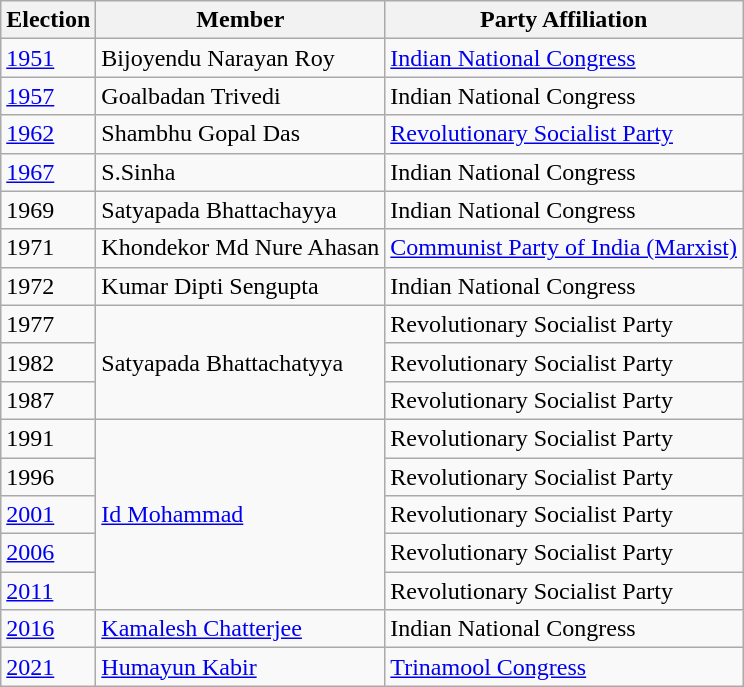<table class="wikitable sortable"ìÍĦĤĠčw>
<tr>
<th>Election</th>
<th>Member</th>
<th>Party Affiliation</th>
</tr>
<tr>
<td><a href='#'>1951</a></td>
<td>Bijoyendu Narayan Roy</td>
<td><a href='#'>Indian National Congress</a></td>
</tr>
<tr>
<td><a href='#'>1957</a></td>
<td>Goalbadan Trivedi</td>
<td>Indian National Congress</td>
</tr>
<tr>
<td><a href='#'>1962</a></td>
<td>Shambhu Gopal Das</td>
<td><a href='#'>Revolutionary Socialist Party</a></td>
</tr>
<tr>
<td><a href='#'>1967</a></td>
<td>S.Sinha</td>
<td>Indian National Congress</td>
</tr>
<tr>
<td>1969</td>
<td>Satyapada Bhattachayya</td>
<td>Indian National Congress</td>
</tr>
<tr>
<td>1971</td>
<td>Khondekor Md Nure Ahasan</td>
<td><a href='#'>Communist Party of India (Marxist)</a></td>
</tr>
<tr>
<td>1972</td>
<td>Kumar Dipti Sengupta</td>
<td>Indian National Congress</td>
</tr>
<tr>
<td>1977</td>
<td rowspan="3">Satyapada Bhattachatyya</td>
<td>Revolutionary Socialist Party</td>
</tr>
<tr>
<td>1982</td>
<td>Revolutionary Socialist Party</td>
</tr>
<tr>
<td>1987</td>
<td>Revolutionary Socialist Party</td>
</tr>
<tr>
<td>1991</td>
<td rowspan="5"><a href='#'>Id Mohammad</a></td>
<td>Revolutionary Socialist Party</td>
</tr>
<tr>
<td>1996</td>
<td>Revolutionary Socialist Party</td>
</tr>
<tr>
<td><a href='#'>2001</a></td>
<td>Revolutionary Socialist Party</td>
</tr>
<tr>
<td><a href='#'>2006</a></td>
<td>Revolutionary Socialist Party</td>
</tr>
<tr>
<td><a href='#'>2011</a></td>
<td>Revolutionary Socialist Party</td>
</tr>
<tr>
<td><a href='#'>2016</a></td>
<td><a href='#'>Kamalesh Chatterjee</a></td>
<td>Indian National Congress</td>
</tr>
<tr>
<td><a href='#'>2021</a></td>
<td><a href='#'>Humayun Kabir</a></td>
<td><a href='#'>Trinamool Congress</a></td>
</tr>
</table>
